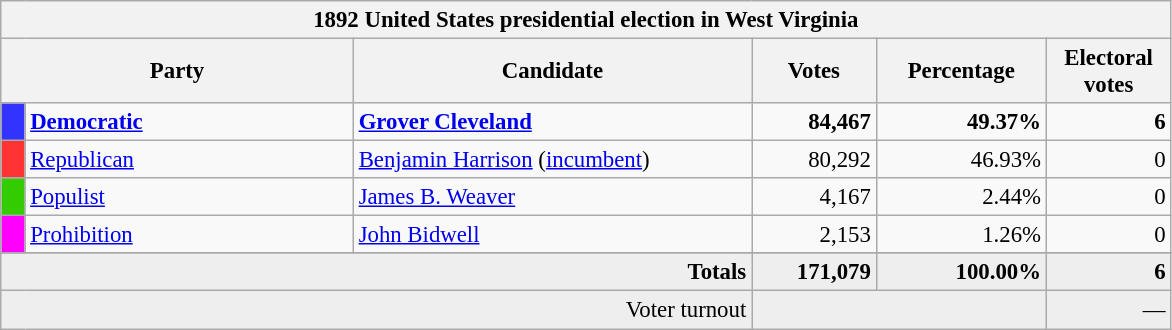<table class="wikitable" style="font-size: 95%;">
<tr>
<th colspan="6">1892 United States presidential election in West Virginia</th>
</tr>
<tr>
<th colspan="2" style="width: 15em">Party</th>
<th style="width: 17em">Candidate</th>
<th style="width: 5em">Votes</th>
<th style="width: 7em">Percentage</th>
<th style="width: 5em">Electoral votes</th>
</tr>
<tr>
<th style="background-color:#3333FF; width: 3px"></th>
<td style="width: 130px"><strong><a href='#'>Democratic</a></strong></td>
<td><strong><a href='#'>Grover Cleveland</a></strong></td>
<td align="right"><strong>84,467</strong></td>
<td align="right"><strong>49.37%</strong></td>
<td align="right"><strong>6</strong></td>
</tr>
<tr>
<th style="background-color:#FF3333; width: 3px"></th>
<td style="width: 130px"><a href='#'>Republican</a></td>
<td><a href='#'>Benjamin Harrison</a> (<a href='#'>incumbent</a>)</td>
<td align="right">80,292</td>
<td align="right">46.93%</td>
<td align="right">0</td>
</tr>
<tr>
<th style="background-color:#3c0; width: 3px"></th>
<td style="width: 130px"><a href='#'>Populist</a></td>
<td><a href='#'>James B. Weaver</a></td>
<td align="right">4,167</td>
<td align="right">2.44%</td>
<td align="right">0</td>
</tr>
<tr>
<th style="background-color:#FF00FF; width: 3px"></th>
<td style="width: 130px"><a href='#'>Prohibition</a></td>
<td><a href='#'>John Bidwell</a></td>
<td align="right">2,153</td>
<td align="right">1.26%</td>
<td align="right">0</td>
</tr>
<tr>
</tr>
<tr bgcolor="#EEEEEE">
<td colspan="3" align="right"><strong>Totals</strong></td>
<td align="right"><strong>171,079</strong></td>
<td align="right"><strong>100.00%</strong></td>
<td align="right"><strong>6</strong></td>
</tr>
<tr bgcolor="#EEEEEE">
<td colspan="3" align="right">Voter turnout</td>
<td colspan="2" align="right"></td>
<td align="right">—</td>
</tr>
</table>
